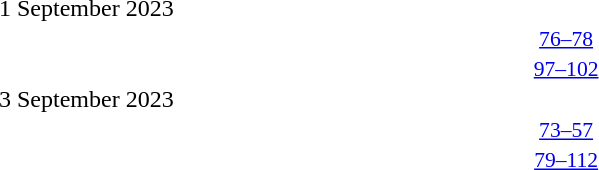<table style="width:100%;" cellspacing="1">
<tr>
<th width=25%></th>
<th width=2%></th>
<th width=6%></th>
<th width=2%></th>
<th width=25%></th>
</tr>
<tr>
<td>1 September 2023</td>
</tr>
<tr style=font-size:90%>
<td align=right></td>
<td></td>
<td align=center><a href='#'>76–78</a></td>
<td></td>
<td></td>
<td></td>
</tr>
<tr style=font-size:90%>
<td align=right></td>
<td></td>
<td align=center><a href='#'>97–102</a></td>
<td></td>
<td></td>
<td></td>
</tr>
<tr>
<td>3 September 2023</td>
</tr>
<tr style=font-size:90%>
<td align=right></td>
<td></td>
<td align=center><a href='#'>73–57</a></td>
<td></td>
<td></td>
<td></td>
</tr>
<tr style=font-size:90%>
<td align=right></td>
<td></td>
<td align=center><a href='#'>79–112</a></td>
<td></td>
<td></td>
<td></td>
</tr>
</table>
